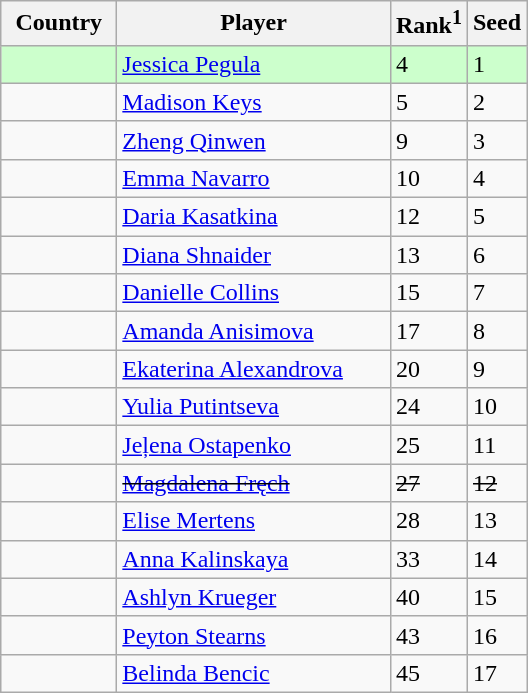<table class="sortable wikitable">
<tr>
<th width="70">Country</th>
<th width="175">Player</th>
<th>Rank<sup>1</sup></th>
<th>Seed</th>
</tr>
<tr bgcolor=#cfc>
<td></td>
<td><a href='#'>Jessica Pegula</a></td>
<td>4</td>
<td>1</td>
</tr>
<tr>
<td></td>
<td><a href='#'>Madison Keys</a></td>
<td>5</td>
<td>2</td>
</tr>
<tr>
<td></td>
<td><a href='#'>Zheng Qinwen</a></td>
<td>9</td>
<td>3</td>
</tr>
<tr>
<td></td>
<td><a href='#'>Emma Navarro</a></td>
<td>10</td>
<td>4</td>
</tr>
<tr>
<td></td>
<td><a href='#'>Daria Kasatkina</a></td>
<td>12</td>
<td>5</td>
</tr>
<tr>
<td></td>
<td><a href='#'>Diana Shnaider</a></td>
<td>13</td>
<td>6</td>
</tr>
<tr>
<td></td>
<td><a href='#'>Danielle Collins</a></td>
<td>15</td>
<td>7</td>
</tr>
<tr>
<td></td>
<td><a href='#'>Amanda Anisimova</a></td>
<td>17</td>
<td>8</td>
</tr>
<tr>
<td></td>
<td><a href='#'>Ekaterina Alexandrova</a></td>
<td>20</td>
<td>9</td>
</tr>
<tr>
<td></td>
<td><a href='#'>Yulia Putintseva</a></td>
<td>24</td>
<td>10</td>
</tr>
<tr>
<td></td>
<td><a href='#'>Jeļena Ostapenko</a></td>
<td>25</td>
<td>11</td>
</tr>
<tr>
<td><s></s></td>
<td><s><a href='#'>Magdalena Fręch</a></s></td>
<td><s>27</s></td>
<td><s>12</s></td>
</tr>
<tr>
<td></td>
<td><a href='#'>Elise Mertens</a></td>
<td>28</td>
<td>13</td>
</tr>
<tr>
<td></td>
<td><a href='#'>Anna Kalinskaya</a></td>
<td>33</td>
<td>14</td>
</tr>
<tr>
<td></td>
<td><a href='#'>Ashlyn Krueger</a></td>
<td>40</td>
<td>15</td>
</tr>
<tr>
<td></td>
<td><a href='#'>Peyton Stearns</a></td>
<td>43</td>
<td>16</td>
</tr>
<tr>
<td></td>
<td><a href='#'>Belinda Bencic</a></td>
<td>45</td>
<td>17</td>
</tr>
</table>
